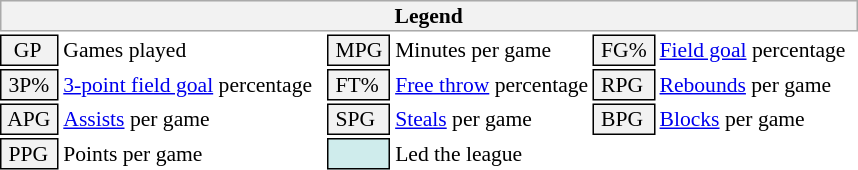<table class="toccolours" style="font-size: 90%; white-space: nowrap;">
<tr>
<th colspan="6" style="background-color: #F2F2F2; border: 1px solid #AAAAAA;">Legend</th>
</tr>
<tr>
<td style="background-color: #F2F2F2; border: 1px solid black;">  GP</td>
<td>Games played</td>
<td style="background-color: #F2F2F2; border: 1px solid black"> MPG </td>
<td>Minutes per game</td>
<td style="background-color: #F2F2F2; border: 1px solid black;"> FG% </td>
<td style="padding-right: 8px"><a href='#'>Field goal</a> percentage</td>
</tr>
<tr>
<td style="background-color: #F2F2F2; border: 1px solid black"> 3P% </td>
<td style="padding-right: 8px"><a href='#'>3-point field goal</a> percentage</td>
<td style="background-color: #F2F2F2; border: 1px solid black"> FT% </td>
<td><a href='#'>Free throw</a> percentage</td>
<td style="background-color: #F2F2F2; border: 1px solid black;"> RPG </td>
<td><a href='#'>Rebounds</a> per game</td>
</tr>
<tr>
<td style="background-color: #F2F2F2; border: 1px solid black"> APG </td>
<td><a href='#'>Assists</a> per game</td>
<td style="background-color: #F2F2F2; border: 1px solid black"> SPG </td>
<td><a href='#'>Steals</a> per game</td>
<td style="background-color: #F2F2F2; border: 1px solid black;"> BPG </td>
<td><a href='#'>Blocks</a> per game</td>
</tr>
<tr>
<td style="background-color: #F2F2F2; border: 1px solid black"> PPG </td>
<td>Points per game</td>
<td style="background-color: #CFECEC; border: 1px solid black"> <strong> </strong> </td>
<td>Led the league</td>
</tr>
</table>
